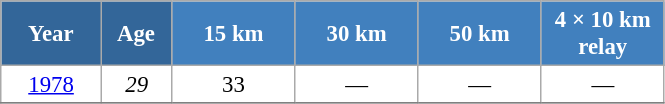<table class="wikitable" style="font-size:95%; text-align:center; border:grey solid 1px; border-collapse:collapse; background:#ffffff;">
<tr>
<th style="background-color:#369; color:white; width:60px;"> Year </th>
<th style="background-color:#369; color:white; width:40px;"> Age </th>
<th style="background-color:#4180be; color:white; width:75px;"> 15 km </th>
<th style="background-color:#4180be; color:white; width:75px;"> 30 km </th>
<th style="background-color:#4180be; color:white; width:75px;"> 50 km </th>
<th style="background-color:#4180be; color:white; width:75px;"> 4 × 10 km <br> relay </th>
</tr>
<tr>
<td><a href='#'>1978</a></td>
<td><em>29</em></td>
<td>33</td>
<td>—</td>
<td>—</td>
<td>—</td>
</tr>
<tr>
</tr>
</table>
